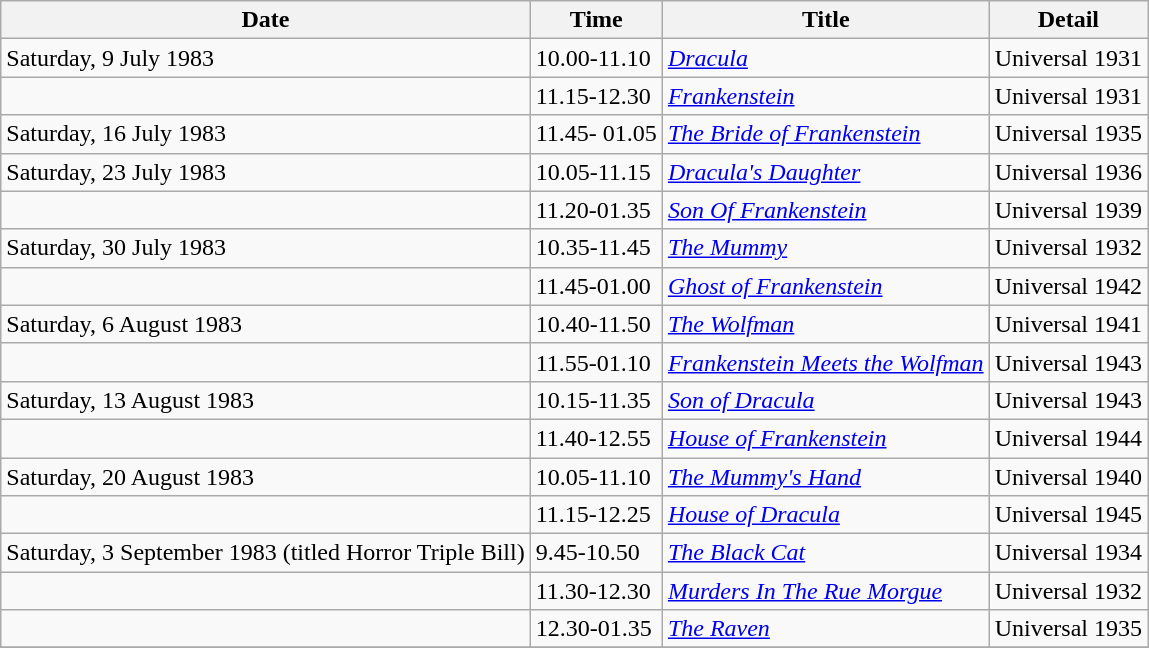<table class="wikitable">
<tr>
<th>Date</th>
<th>Time</th>
<th>Title</th>
<th>Detail</th>
</tr>
<tr>
<td>Saturday, 9 July 1983</td>
<td>10.00-11.10</td>
<td><em><a href='#'>Dracula</a></em></td>
<td>Universal 1931</td>
</tr>
<tr>
<td></td>
<td>11.15-12.30</td>
<td><em><a href='#'>Frankenstein</a></em></td>
<td>Universal 1931</td>
</tr>
<tr>
<td>Saturday, 16 July 1983</td>
<td>11.45- 01.05</td>
<td><em><a href='#'>The Bride of Frankenstein</a></em></td>
<td>Universal 1935</td>
</tr>
<tr>
<td>Saturday, 23 July 1983</td>
<td>10.05-11.15</td>
<td><em><a href='#'>Dracula's Daughter</a></em></td>
<td>Universal 1936</td>
</tr>
<tr>
<td></td>
<td>11.20-01.35</td>
<td><em><a href='#'>Son Of Frankenstein</a></em></td>
<td>Universal 1939</td>
</tr>
<tr>
<td>Saturday, 30 July 1983</td>
<td>10.35-11.45</td>
<td><em><a href='#'>The Mummy</a></em></td>
<td>Universal 1932</td>
</tr>
<tr>
<td></td>
<td>11.45-01.00</td>
<td><em><a href='#'>Ghost of Frankenstein</a></em></td>
<td>Universal 1942</td>
</tr>
<tr>
<td>Saturday, 6 August 1983</td>
<td>10.40-11.50</td>
<td><em><a href='#'>The Wolfman</a></em></td>
<td>Universal 1941</td>
</tr>
<tr>
<td></td>
<td>11.55-01.10</td>
<td><em><a href='#'>Frankenstein Meets the Wolfman</a></em></td>
<td>Universal 1943</td>
</tr>
<tr>
<td>Saturday, 13 August 1983</td>
<td>10.15-11.35</td>
<td><em><a href='#'>Son of Dracula</a></em></td>
<td>Universal 1943</td>
</tr>
<tr>
<td></td>
<td>11.40-12.55</td>
<td><em><a href='#'>House of Frankenstein</a></em></td>
<td>Universal 1944</td>
</tr>
<tr>
<td>Saturday, 20 August 1983</td>
<td>10.05-11.10</td>
<td><em><a href='#'>The Mummy's Hand</a></em></td>
<td>Universal 1940</td>
</tr>
<tr>
<td></td>
<td>11.15-12.25</td>
<td><em><a href='#'>House of Dracula</a></em></td>
<td>Universal 1945</td>
</tr>
<tr>
<td>Saturday, 3 September 1983 (titled Horror Triple Bill)</td>
<td>9.45-10.50</td>
<td><em><a href='#'>The Black Cat</a></em></td>
<td>Universal 1934</td>
</tr>
<tr>
<td></td>
<td>11.30-12.30</td>
<td><em><a href='#'>Murders In The Rue Morgue</a></em></td>
<td>Universal 1932</td>
</tr>
<tr>
<td></td>
<td>12.30-01.35</td>
<td><em><a href='#'>The Raven</a></em></td>
<td>Universal 1935</td>
</tr>
<tr>
</tr>
</table>
